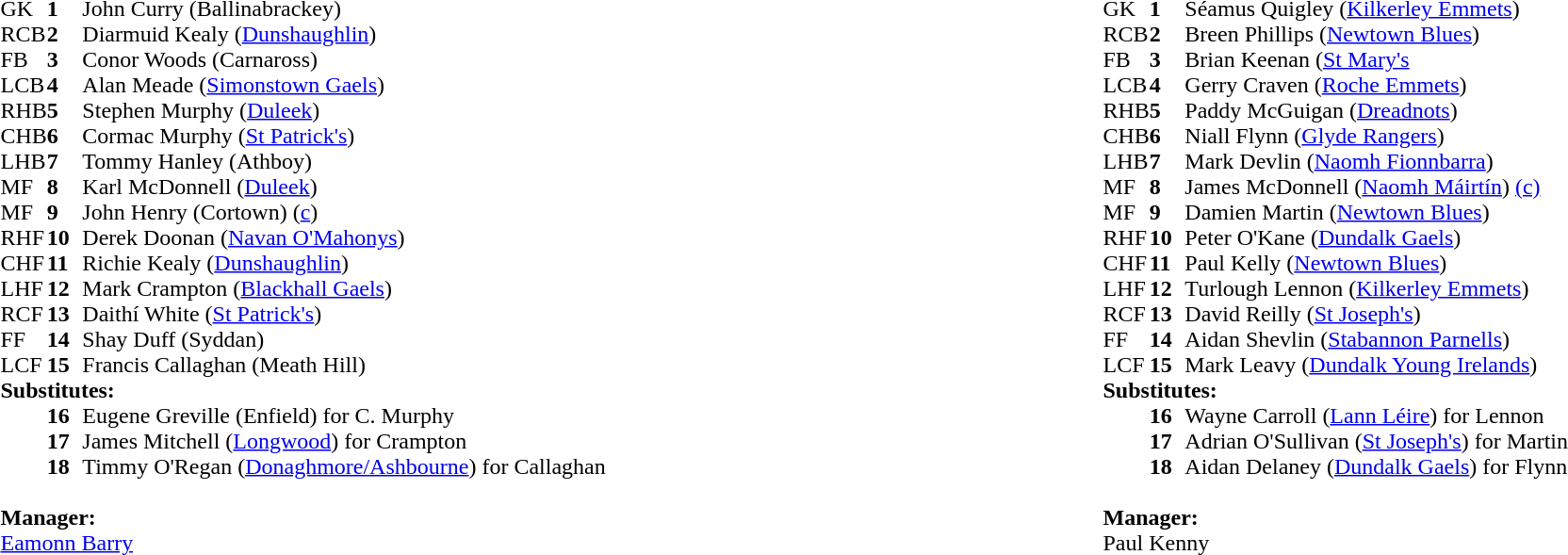<table style="width:100%;">
<tr>
<td style="vertical-align:top; width:50%"><br><table cellspacing="0" cellpadding="0">
<tr>
<th width="25"></th>
<th width="25"></th>
</tr>
<tr>
<td>GK</td>
<td><strong>1</strong></td>
<td>John Curry (Ballinabrackey)</td>
</tr>
<tr>
<td>RCB</td>
<td><strong>2</strong></td>
<td>Diarmuid Kealy (<a href='#'>Dunshaughlin</a>)</td>
</tr>
<tr>
<td>FB</td>
<td><strong>3</strong></td>
<td>Conor Woods (Carnaross)</td>
</tr>
<tr>
<td>LCB</td>
<td><strong>4</strong></td>
<td>Alan Meade (<a href='#'>Simonstown Gaels</a>)</td>
</tr>
<tr>
<td>RHB</td>
<td><strong>5</strong></td>
<td>Stephen Murphy (<a href='#'>Duleek</a>)</td>
</tr>
<tr>
<td>CHB</td>
<td><strong>6</strong></td>
<td>Cormac Murphy (<a href='#'>St Patrick's</a>)</td>
</tr>
<tr>
<td>LHB</td>
<td><strong>7</strong></td>
<td>Tommy Hanley (Athboy)</td>
</tr>
<tr>
<td>MF</td>
<td><strong>8</strong></td>
<td>Karl McDonnell (<a href='#'>Duleek</a>)</td>
</tr>
<tr>
<td>MF</td>
<td><strong>9</strong></td>
<td>John Henry (Cortown) (<a href='#'>c</a>)</td>
</tr>
<tr>
<td>RHF</td>
<td><strong>10</strong></td>
<td>Derek Doonan (<a href='#'>Navan O'Mahonys</a>)</td>
</tr>
<tr>
<td>CHF</td>
<td><strong>11</strong></td>
<td>Richie Kealy (<a href='#'>Dunshaughlin</a>)</td>
</tr>
<tr>
<td>LHF</td>
<td><strong>12</strong></td>
<td>Mark Crampton (<a href='#'>Blackhall Gaels</a>)</td>
</tr>
<tr>
<td>RCF</td>
<td><strong>13</strong></td>
<td>Daithí White (<a href='#'>St Patrick's</a>)</td>
</tr>
<tr>
<td>FF</td>
<td><strong>14</strong></td>
<td>Shay Duff (Syddan)</td>
</tr>
<tr>
<td>LCF</td>
<td><strong>15</strong></td>
<td>Francis Callaghan (Meath Hill)</td>
</tr>
<tr>
<td colspan=3><strong>Substitutes:</strong></td>
</tr>
<tr>
<td></td>
<td><strong>16</strong></td>
<td>Eugene Greville (Enfield) for C. Murphy</td>
</tr>
<tr>
<td></td>
<td><strong>17</strong></td>
<td>James Mitchell (<a href='#'>Longwood</a>) for Crampton</td>
</tr>
<tr>
<td></td>
<td><strong>18</strong></td>
<td>Timmy O'Regan (<a href='#'>Donaghmore/Ashbourne</a>) for Callaghan</td>
</tr>
<tr>
<td colspan=3><br><strong>Manager:</strong></td>
</tr>
<tr>
<td colspan="4"><a href='#'>Eamonn Barry</a></td>
</tr>
</table>
</td>
<td style="vertical-align:top; width:50%"><br><table cellspacing="0" cellpadding="0" style="margin:auto">
<tr>
<th width="25"></th>
<th width="25"></th>
</tr>
<tr>
<td>GK</td>
<td><strong>1</strong></td>
<td>Séamus Quigley (<a href='#'>Kilkerley Emmets</a>)</td>
</tr>
<tr>
<td>RCB</td>
<td><strong>2</strong></td>
<td>Breen Phillips (<a href='#'>Newtown Blues</a>)</td>
</tr>
<tr>
<td>FB</td>
<td><strong>3</strong></td>
<td>Brian Keenan (<a href='#'>St Mary's</a></td>
</tr>
<tr>
<td>LCB</td>
<td><strong>4</strong></td>
<td>Gerry Craven (<a href='#'>Roche Emmets</a>)</td>
</tr>
<tr>
<td>RHB</td>
<td><strong>5</strong></td>
<td>Paddy McGuigan (<a href='#'>Dreadnots</a>)</td>
</tr>
<tr>
<td>CHB</td>
<td><strong>6</strong></td>
<td>Niall Flynn (<a href='#'>Glyde Rangers</a>)</td>
</tr>
<tr>
<td>LHB</td>
<td><strong>7</strong></td>
<td>Mark Devlin (<a href='#'>Naomh Fionnbarra</a>)</td>
</tr>
<tr>
<td>MF</td>
<td><strong>8</strong></td>
<td>James McDonnell (<a href='#'>Naomh Máirtín</a>) <a href='#'>(c)</a></td>
</tr>
<tr>
<td>MF</td>
<td><strong>9</strong></td>
<td>Damien Martin (<a href='#'>Newtown Blues</a>)</td>
</tr>
<tr>
<td>RHF</td>
<td><strong>10</strong></td>
<td>Peter O'Kane (<a href='#'>Dundalk Gaels</a>)</td>
</tr>
<tr>
<td>CHF</td>
<td><strong>11</strong></td>
<td>Paul Kelly (<a href='#'>Newtown Blues</a>)</td>
</tr>
<tr>
<td>LHF</td>
<td><strong>12</strong></td>
<td>Turlough Lennon (<a href='#'>Kilkerley Emmets</a>)</td>
</tr>
<tr>
<td>RCF</td>
<td><strong>13</strong></td>
<td>David Reilly (<a href='#'>St Joseph's</a>)</td>
</tr>
<tr>
<td>FF</td>
<td><strong>14</strong></td>
<td>Aidan Shevlin (<a href='#'>Stabannon Parnells</a>)</td>
</tr>
<tr>
<td>LCF</td>
<td><strong>15</strong></td>
<td>Mark Leavy (<a href='#'>Dundalk Young Irelands</a>)</td>
</tr>
<tr>
<td colspan=3><strong>Substitutes:</strong></td>
</tr>
<tr>
<td></td>
<td><strong>16</strong></td>
<td>Wayne Carroll (<a href='#'>Lann Léire</a>) for Lennon</td>
</tr>
<tr>
<td></td>
<td><strong>17</strong></td>
<td>Adrian O'Sullivan (<a href='#'>St Joseph's</a>) for Martin</td>
</tr>
<tr>
<td></td>
<td><strong>18</strong></td>
<td>Aidan Delaney (<a href='#'>Dundalk Gaels</a>) for Flynn</td>
</tr>
<tr>
<td colspan=3><br><strong>Manager:</strong></td>
</tr>
<tr>
<td colspan="4">Paul Kenny</td>
</tr>
</table>
</td>
</tr>
</table>
